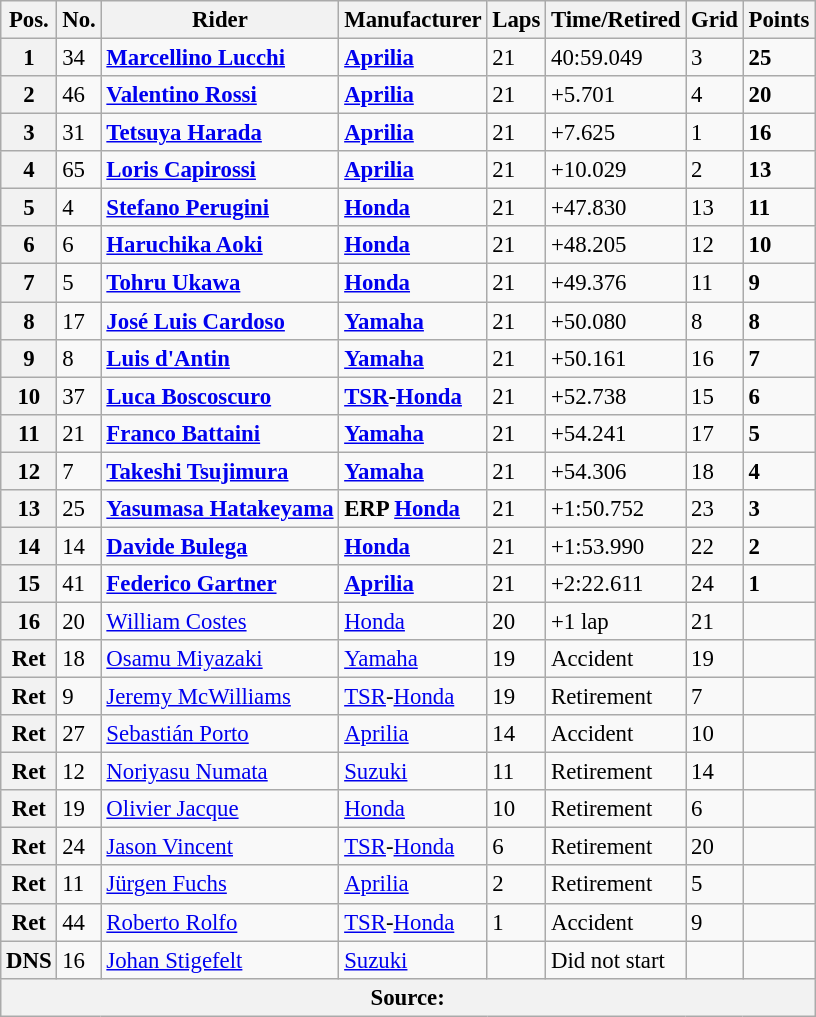<table class="wikitable" style="font-size: 95%;">
<tr>
<th>Pos.</th>
<th>No.</th>
<th>Rider</th>
<th>Manufacturer</th>
<th>Laps</th>
<th>Time/Retired</th>
<th>Grid</th>
<th>Points</th>
</tr>
<tr>
<th>1</th>
<td>34</td>
<td> <strong><a href='#'>Marcellino Lucchi</a></strong></td>
<td><strong><a href='#'>Aprilia</a></strong></td>
<td>21</td>
<td>40:59.049</td>
<td>3</td>
<td><strong>25</strong></td>
</tr>
<tr>
<th>2</th>
<td>46</td>
<td> <strong><a href='#'>Valentino Rossi</a></strong></td>
<td><strong><a href='#'>Aprilia</a></strong></td>
<td>21</td>
<td>+5.701</td>
<td>4</td>
<td><strong>20</strong></td>
</tr>
<tr>
<th>3</th>
<td>31</td>
<td> <strong><a href='#'>Tetsuya Harada</a></strong></td>
<td><strong><a href='#'>Aprilia</a></strong></td>
<td>21</td>
<td>+7.625</td>
<td>1</td>
<td><strong>16</strong></td>
</tr>
<tr>
<th>4</th>
<td>65</td>
<td> <strong><a href='#'>Loris Capirossi</a></strong></td>
<td><strong><a href='#'>Aprilia</a></strong></td>
<td>21</td>
<td>+10.029</td>
<td>2</td>
<td><strong>13</strong></td>
</tr>
<tr>
<th>5</th>
<td>4</td>
<td> <strong><a href='#'>Stefano Perugini</a></strong></td>
<td><strong><a href='#'>Honda</a></strong></td>
<td>21</td>
<td>+47.830</td>
<td>13</td>
<td><strong>11</strong></td>
</tr>
<tr>
<th>6</th>
<td>6</td>
<td> <strong><a href='#'>Haruchika Aoki</a></strong></td>
<td><strong><a href='#'>Honda</a></strong></td>
<td>21</td>
<td>+48.205</td>
<td>12</td>
<td><strong>10</strong></td>
</tr>
<tr>
<th>7</th>
<td>5</td>
<td> <strong><a href='#'>Tohru Ukawa</a></strong></td>
<td><strong><a href='#'>Honda</a></strong></td>
<td>21</td>
<td>+49.376</td>
<td>11</td>
<td><strong>9</strong></td>
</tr>
<tr>
<th>8</th>
<td>17</td>
<td> <strong><a href='#'>José Luis Cardoso</a></strong></td>
<td><strong><a href='#'>Yamaha</a></strong></td>
<td>21</td>
<td>+50.080</td>
<td>8</td>
<td><strong>8</strong></td>
</tr>
<tr>
<th>9</th>
<td>8</td>
<td> <strong><a href='#'>Luis d'Antin</a></strong></td>
<td><strong><a href='#'>Yamaha</a></strong></td>
<td>21</td>
<td>+50.161</td>
<td>16</td>
<td><strong>7</strong></td>
</tr>
<tr>
<th>10</th>
<td>37</td>
<td> <strong><a href='#'>Luca Boscoscuro</a></strong></td>
<td><strong><a href='#'>TSR</a>-<a href='#'>Honda</a></strong></td>
<td>21</td>
<td>+52.738</td>
<td>15</td>
<td><strong>6</strong></td>
</tr>
<tr>
<th>11</th>
<td>21</td>
<td> <strong><a href='#'>Franco Battaini</a></strong></td>
<td><strong><a href='#'>Yamaha</a></strong></td>
<td>21</td>
<td>+54.241</td>
<td>17</td>
<td><strong>5</strong></td>
</tr>
<tr>
<th>12</th>
<td>7</td>
<td> <strong><a href='#'>Takeshi Tsujimura</a></strong></td>
<td><strong><a href='#'>Yamaha</a></strong></td>
<td>21</td>
<td>+54.306</td>
<td>18</td>
<td><strong>4</strong></td>
</tr>
<tr>
<th>13</th>
<td>25</td>
<td> <strong><a href='#'>Yasumasa Hatakeyama</a></strong></td>
<td><strong>ERP <a href='#'>Honda</a></strong></td>
<td>21</td>
<td>+1:50.752</td>
<td>23</td>
<td><strong>3</strong></td>
</tr>
<tr>
<th>14</th>
<td>14</td>
<td> <strong><a href='#'>Davide Bulega</a></strong></td>
<td><strong><a href='#'>Honda</a></strong></td>
<td>21</td>
<td>+1:53.990</td>
<td>22</td>
<td><strong>2</strong></td>
</tr>
<tr>
<th>15</th>
<td>41</td>
<td> <strong><a href='#'>Federico Gartner</a></strong></td>
<td><strong><a href='#'>Aprilia</a></strong></td>
<td>21</td>
<td>+2:22.611</td>
<td>24</td>
<td><strong>1</strong></td>
</tr>
<tr>
<th>16</th>
<td>20</td>
<td> <a href='#'>William Costes</a></td>
<td><a href='#'>Honda</a></td>
<td>20</td>
<td>+1 lap</td>
<td>21</td>
<td></td>
</tr>
<tr>
<th>Ret</th>
<td>18</td>
<td> <a href='#'>Osamu Miyazaki</a></td>
<td><a href='#'>Yamaha</a></td>
<td>19</td>
<td>Accident</td>
<td>19</td>
<td></td>
</tr>
<tr>
<th>Ret</th>
<td>9</td>
<td> <a href='#'>Jeremy McWilliams</a></td>
<td><a href='#'>TSR</a>-<a href='#'>Honda</a></td>
<td>19</td>
<td>Retirement</td>
<td>7</td>
<td></td>
</tr>
<tr>
<th>Ret</th>
<td>27</td>
<td> <a href='#'>Sebastián Porto</a></td>
<td><a href='#'>Aprilia</a></td>
<td>14</td>
<td>Accident</td>
<td>10</td>
<td></td>
</tr>
<tr>
<th>Ret</th>
<td>12</td>
<td> <a href='#'>Noriyasu Numata</a></td>
<td><a href='#'>Suzuki</a></td>
<td>11</td>
<td>Retirement</td>
<td>14</td>
<td></td>
</tr>
<tr>
<th>Ret</th>
<td>19</td>
<td> <a href='#'>Olivier Jacque</a></td>
<td><a href='#'>Honda</a></td>
<td>10</td>
<td>Retirement</td>
<td>6</td>
<td></td>
</tr>
<tr>
<th>Ret</th>
<td>24</td>
<td> <a href='#'>Jason Vincent</a></td>
<td><a href='#'>TSR</a>-<a href='#'>Honda</a></td>
<td>6</td>
<td>Retirement</td>
<td>20</td>
<td></td>
</tr>
<tr>
<th>Ret</th>
<td>11</td>
<td> <a href='#'>Jürgen Fuchs</a></td>
<td><a href='#'>Aprilia</a></td>
<td>2</td>
<td>Retirement</td>
<td>5</td>
<td></td>
</tr>
<tr>
<th>Ret</th>
<td>44</td>
<td> <a href='#'>Roberto Rolfo</a></td>
<td><a href='#'>TSR</a>-<a href='#'>Honda</a></td>
<td>1</td>
<td>Accident</td>
<td>9</td>
<td></td>
</tr>
<tr>
<th>DNS</th>
<td>16</td>
<td> <a href='#'>Johan Stigefelt</a></td>
<td><a href='#'>Suzuki</a></td>
<td></td>
<td>Did not start</td>
<td></td>
<td></td>
</tr>
<tr>
<th colspan=8>Source: </th>
</tr>
</table>
